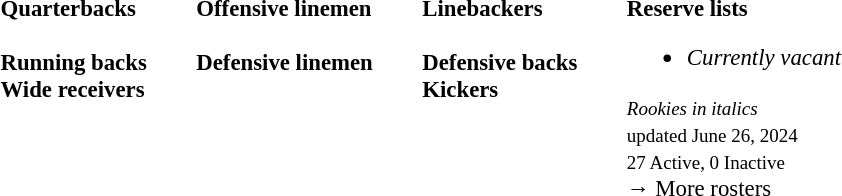<table class="toccolours" style="text-align: left;">
<tr>
<td style="font-size: 95%;vertical-align:top;"><strong>Quarterbacks</strong><br>
<br><strong>Running backs</strong>
<br><strong>Wide receivers</strong>



</td>
<td style="width: 25px;"></td>
<td style="font-size: 95%;vertical-align:top;"><strong>Offensive linemen</strong><br>




<br><strong>Defensive linemen</strong>





</td>
<td style="width: 25px;"></td>
<td style="font-size: 95%;vertical-align:top;"><strong>Linebackers</strong><br><br><strong>Defensive backs</strong>






<br><strong>Kickers</strong>
</td>
<td style="width: 25px;"></td>
<td style="font-size: 95%;vertical-align:top;"><strong>Reserve lists</strong><br><ul><li><em>Currently vacant</em></li></ul><small><em>Rookies in italics</em></small><br>
<small> updated June 26, 2024</small><br>
<small>27 Active, 0 Inactive</small><br>→ More rosters</td>
</tr>
</table>
